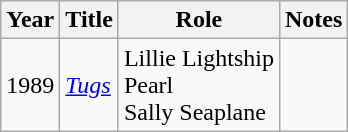<table class="wikitable sortable">
<tr>
<th>Year</th>
<th>Title</th>
<th>Role</th>
<th class="unsortable">Notes</th>
</tr>
<tr>
<td>1989</td>
<td><em><a href='#'>Tugs</a></em></td>
<td>Lillie Lightship<br>Pearl<br>Sally Seaplane</td>
<td></td>
</tr>
</table>
